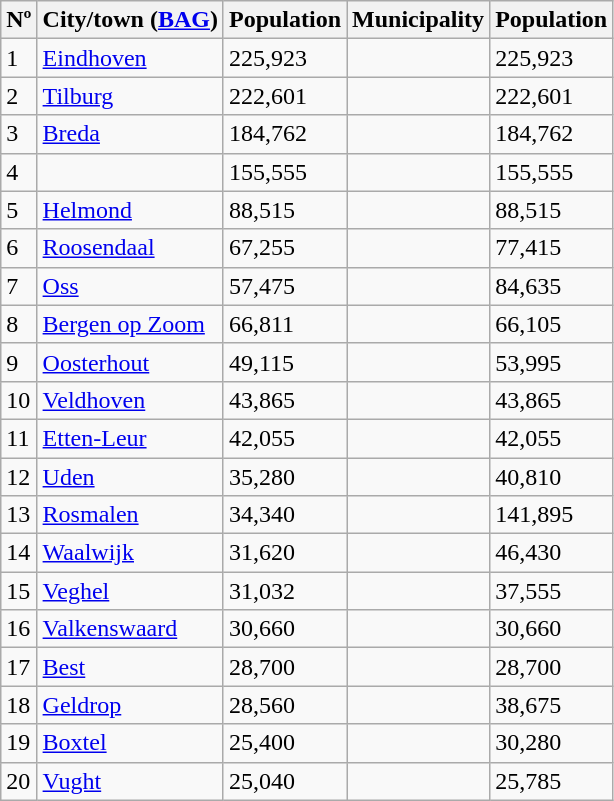<table class="wikitable">
<tr>
<th>Nº</th>
<th>City/town (<a href='#'>BAG</a>)</th>
<th>Population</th>
<th>Municipality</th>
<th>Population</th>
</tr>
<tr>
<td>1</td>
<td><a href='#'>Eindhoven</a></td>
<td>225,923</td>
<td> </td>
<td>225,923</td>
</tr>
<tr>
<td>2</td>
<td><a href='#'>Tilburg</a></td>
<td>222,601</td>
<td> </td>
<td>222,601</td>
</tr>
<tr>
<td>3</td>
<td><a href='#'>Breda</a></td>
<td>184,762</td>
<td> </td>
<td>184,762</td>
</tr>
<tr>
<td>4</td>
<td></td>
<td>155,555</td>
<td> </td>
<td>155,555</td>
</tr>
<tr>
<td>5</td>
<td><a href='#'>Helmond</a></td>
<td>88,515</td>
<td> </td>
<td>88,515</td>
</tr>
<tr>
<td>6</td>
<td><a href='#'>Roosendaal</a></td>
<td>67,255</td>
<td> </td>
<td>77,415</td>
</tr>
<tr>
<td>7</td>
<td><a href='#'>Oss</a></td>
<td>57,475</td>
<td> </td>
<td>84,635</td>
</tr>
<tr>
<td>8</td>
<td><a href='#'>Bergen op Zoom</a></td>
<td>66,811</td>
<td> </td>
<td>66,105</td>
</tr>
<tr>
<td>9</td>
<td><a href='#'>Oosterhout</a></td>
<td>49,115</td>
<td> </td>
<td>53,995</td>
</tr>
<tr>
<td>10</td>
<td><a href='#'>Veldhoven</a></td>
<td>43,865</td>
<td> </td>
<td>43,865</td>
</tr>
<tr>
<td>11</td>
<td><a href='#'>Etten-Leur</a></td>
<td>42,055</td>
<td> </td>
<td>42,055</td>
</tr>
<tr>
<td>12</td>
<td><a href='#'>Uden</a></td>
<td>35,280</td>
<td> </td>
<td>40,810</td>
</tr>
<tr>
<td>13</td>
<td><a href='#'>Rosmalen</a></td>
<td>34,340</td>
<td> </td>
<td>141,895</td>
</tr>
<tr>
<td>14</td>
<td><a href='#'>Waalwijk</a></td>
<td>31,620</td>
<td> </td>
<td>46,430</td>
</tr>
<tr>
<td>15</td>
<td><a href='#'>Veghel</a></td>
<td>31,032</td>
<td> </td>
<td>37,555</td>
</tr>
<tr>
<td>16</td>
<td><a href='#'>Valkenswaard</a></td>
<td>30,660</td>
<td> </td>
<td>30,660</td>
</tr>
<tr>
<td>17</td>
<td><a href='#'>Best</a></td>
<td>28,700</td>
<td> </td>
<td>28,700</td>
</tr>
<tr>
<td>18</td>
<td><a href='#'>Geldrop</a></td>
<td>28,560</td>
<td> </td>
<td>38,675</td>
</tr>
<tr>
<td>19</td>
<td><a href='#'>Boxtel</a></td>
<td>25,400</td>
<td> </td>
<td>30,280</td>
</tr>
<tr>
<td>20</td>
<td><a href='#'>Vught</a></td>
<td>25,040</td>
<td> </td>
<td>25,785</td>
</tr>
</table>
